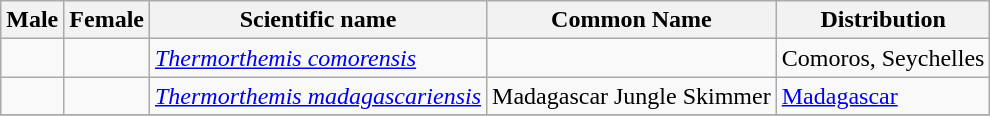<table class="wikitable">
<tr>
<th>Male</th>
<th>Female</th>
<th>Scientific name</th>
<th>Common Name</th>
<th>Distribution</th>
</tr>
<tr>
<td></td>
<td></td>
<td><em><a href='#'>Thermorthemis comorensis</a></em> </td>
<td></td>
<td>Comoros, Seychelles</td>
</tr>
<tr>
<td></td>
<td></td>
<td><em><a href='#'>Thermorthemis madagascariensis</a></em> </td>
<td>Madagascar Jungle Skimmer</td>
<td><a href='#'>Madagascar</a></td>
</tr>
<tr>
</tr>
</table>
